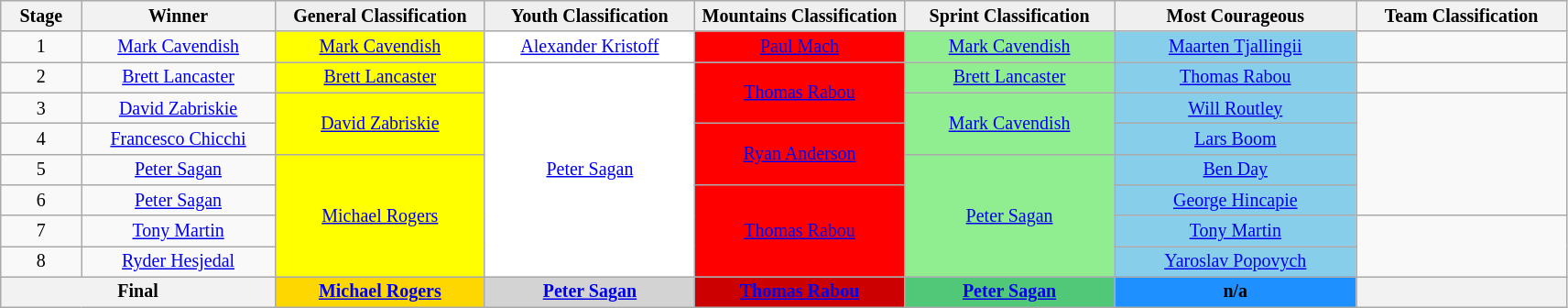<table class="wikitable" style="text-align: center; font-size:smaller;">
<tr style="background-color: #efefef;">
<th width="5%">Stage</th>
<th width="12%">Winner</th>
<th style="background:#EFEFEF;" width="13%"><strong>General Classification</strong><br></th>
<th style="background:#EFEFEF;" width="13%"><strong>Youth Classification</strong><br></th>
<th style="background:#EFEFEF;" width="13%"><strong>Mountains Classification</strong><br></th>
<th style="background:#EFEFEF;" width="13%"><strong>Sprint Classification</strong><br></th>
<th style="background:#EFEFEF;" width="15%"><strong>Most Courageous</strong><br></th>
<th style="background:;" width="13%"><strong>Team Classification</strong><br></th>
</tr>
<tr>
<td>1</td>
<td><a href='#'>Mark Cavendish</a></td>
<td style="background:yellow;"><a href='#'>Mark Cavendish</a></td>
<td style="background:white;"><a href='#'>Alexander Kristoff</a></td>
<td style="background:#FF0000;"><a href='#'><span>Paul Mach</span></a></td>
<td style="background:lightgreen;"><a href='#'>Mark Cavendish</a></td>
<td style="background:skyblue;"><a href='#'>Maarten Tjallingii</a></td>
<td></td>
</tr>
<tr>
<td>2</td>
<td><a href='#'>Brett Lancaster</a></td>
<td style="background:yellow;"><a href='#'>Brett Lancaster</a></td>
<td style="background:white;" rowspan="7"><a href='#'>Peter Sagan</a></td>
<td style="background:#FF0000;" rowspan="2"><a href='#'><span>Thomas Rabou</span></a></td>
<td style="background:lightgreen;"><a href='#'>Brett Lancaster</a></td>
<td style="background:skyblue;"><a href='#'>Thomas Rabou</a></td>
<td></td>
</tr>
<tr>
<td>3</td>
<td><a href='#'>David Zabriskie</a></td>
<td style="background:yellow;" rowspan="2"><a href='#'>David Zabriskie</a></td>
<td style="background:lightgreen;" rowspan="2"><a href='#'>Mark Cavendish</a></td>
<td style="background:skyblue;"><a href='#'>Will Routley</a></td>
<td rowspan=4></td>
</tr>
<tr>
<td>4</td>
<td><a href='#'>Francesco Chicchi</a></td>
<td style="background:#FF0000;" rowspan="2"><a href='#'><span>Ryan Anderson</span></a></td>
<td style="background:skyblue;"><a href='#'>Lars Boom</a></td>
</tr>
<tr>
<td>5</td>
<td><a href='#'>Peter Sagan</a></td>
<td style="background:yellow;" rowspan="4"><a href='#'>Michael Rogers</a></td>
<td style="background:lightgreen;" rowspan="4"><a href='#'>Peter Sagan</a></td>
<td style="background:skyblue;"><a href='#'>Ben Day</a></td>
</tr>
<tr>
<td>6</td>
<td><a href='#'>Peter Sagan</a></td>
<td style="background:#FF0000;" rowspan="3"><a href='#'><span>Thomas Rabou</span></a></td>
<td style="background:skyblue;"><a href='#'>George Hincapie</a></td>
</tr>
<tr>
<td>7</td>
<td><a href='#'>Tony Martin</a></td>
<td style="background:skyblue;"><a href='#'>Tony Martin</a></td>
<td rowspan=2></td>
</tr>
<tr>
<td>8</td>
<td><a href='#'>Ryder Hesjedal</a></td>
<td style="background:skyblue;"><a href='#'>Yaroslav Popovych</a></td>
</tr>
<tr>
<th colspan=2><strong>Final</strong></th>
<th style="background:Gold;" rowspan="1"><a href='#'>Michael Rogers</a></th>
<th style="background:Lightgray;"  rowspan="1"><a href='#'>Peter Sagan</a></th>
<th style="background:#CC0000;"  rowspan="1"><a href='#'><span>Thomas Rabou</span></a></th>
<th style="background:#50C878;" rowspan="1"><a href='#'>Peter Sagan</a></th>
<th style="background:#1E90FF;"  rowspan="1">n/a</th>
<th style="background:#;"  rowspan="1"></th>
</tr>
</table>
